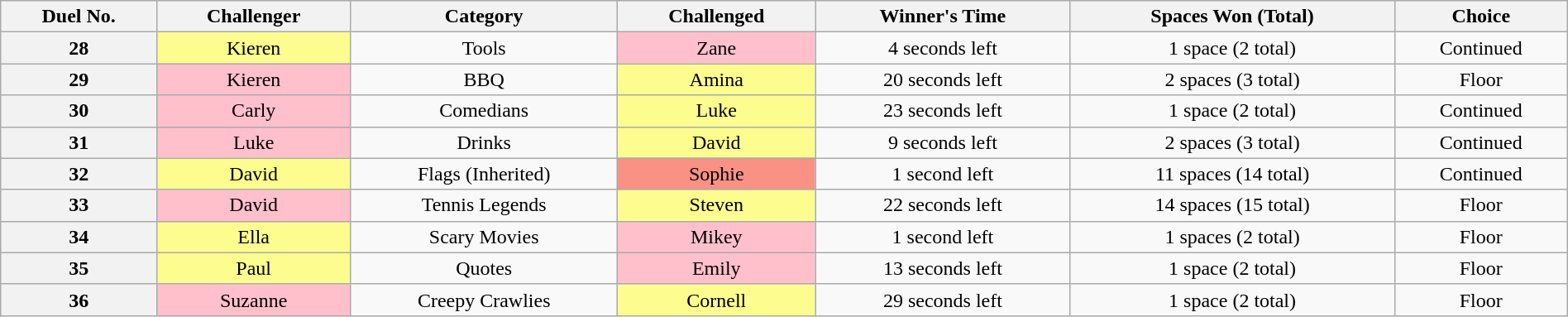<table class="wikitable sortable mw-collapsible mw-collapsed" style="text-align:center; width:100%">
<tr>
<th scope="col">Duel No.</th>
<th scope="col">Challenger</th>
<th scope="col">Category</th>
<th scope="col">Challenged</th>
<th scope="col">Winner's Time</th>
<th scope="col">Spaces Won (Total)</th>
<th scope="col">Choice</th>
</tr>
<tr>
<th>28</th>
<td style="background:#fdfc8f;">Kieren</td>
<td>Tools</td>
<td style="background:pink;">Zane</td>
<td>4 seconds left</td>
<td>1 space (2 total)</td>
<td>Continued</td>
</tr>
<tr>
<th>29</th>
<td style="background:pink;">Kieren</td>
<td>BBQ</td>
<td style="background:#fdfc8f;">Amina</td>
<td>20 seconds left</td>
<td>2 spaces (3 total)</td>
<td>Floor</td>
</tr>
<tr>
<th>30</th>
<td style="background:pink;">Carly</td>
<td>Comedians</td>
<td style="background:#fdfc8f;">Luke</td>
<td>23 seconds left</td>
<td>1 space (2 total)</td>
<td>Continued</td>
</tr>
<tr>
<th>31</th>
<td style="background:pink;">Luke</td>
<td>Drinks</td>
<td style="background:#fdfc8f;">David</td>
<td>9 seconds left</td>
<td>2 spaces (3 total)</td>
<td>Continued</td>
</tr>
<tr>
<th>32</th>
<td style="background:#fdfc8f;">David</td>
<td>Flags (Inherited)</td>
<td style="background:#F99185;">Sophie</td>
<td>1 second left</td>
<td>11 spaces (14 total)</td>
<td>Continued</td>
</tr>
<tr>
<th>33</th>
<td style="background:pink;">David</td>
<td>Tennis Legends</td>
<td style="background:#fdfc8f;">Steven</td>
<td>22 seconds left</td>
<td>14 spaces (15 total)</td>
<td>Floor</td>
</tr>
<tr>
<th>34</th>
<td style="background:#fdfc8f;">Ella</td>
<td>Scary Movies</td>
<td style="background:pink;">Mikey</td>
<td>1 second left</td>
<td>1 spaces (2 total)</td>
<td>Floor</td>
</tr>
<tr>
<th>35</th>
<td style="background:#fdfc8f;">Paul</td>
<td>Quotes</td>
<td style="background:pink;">Emily</td>
<td>13 seconds left</td>
<td>1 space (2 total)</td>
<td>Floor</td>
</tr>
<tr>
<th>36</th>
<td style="background:pink;">Suzanne</td>
<td>Creepy Crawlies</td>
<td style="background:#fdfc8f;">Cornell</td>
<td>29 seconds left</td>
<td>1 space (2 total)</td>
<td>Floor</td>
</tr>
</table>
